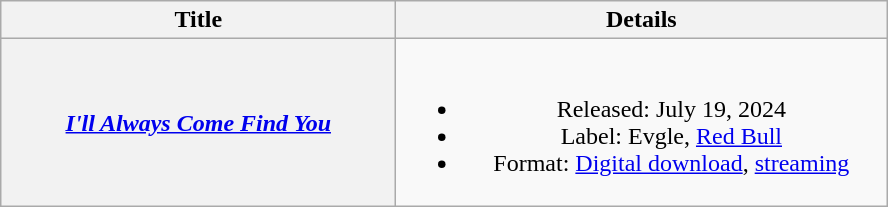<table class="wikitable plainrowheaders" style="text-align:center;">
<tr>
<th scope="col" style="width:16em;">Title</th>
<th scope="col" style="width:20em;">Details</th>
</tr>
<tr>
<th scope="row"><em><a href='#'>I'll Always Come Find You</a></em></th>
<td><br><ul><li>Released: July 19, 2024</li><li>Label: Evgle, <a href='#'>Red Bull</a></li><li>Format: <a href='#'>Digital download</a>, <a href='#'>streaming</a></li></ul></td>
</tr>
</table>
